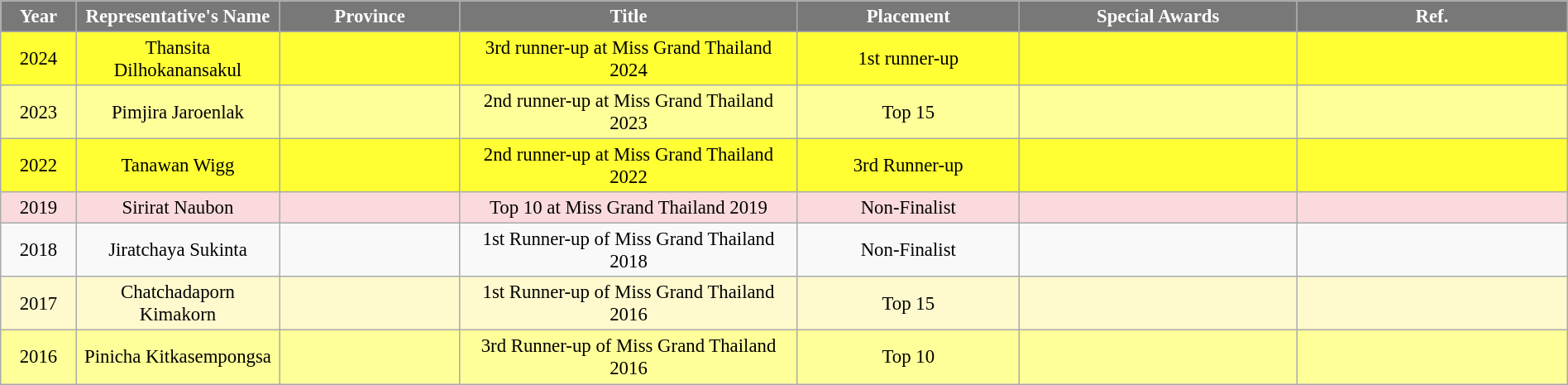<table class="wikitable" style="font-size: 95%; text-align:center; width: 100%">
<tr>
<th width="60" style="background-color:#787878;color:#FFFFFF;">Year</th>
<th width="170" style="background-color:#787878;color:#FFFFFF;">Representative's Name</th>
<th width="160" style="background-color:#787878;color:#FFFFFF;">Province</th>
<th width="320" style="background-color:#787878;color:#FFFFFF;">Title</th>
<th width="200" style="background-color:#787878;color:#FFFFFF;">Placement</th>
<th width="260" style="background-color:#787878;color:#FFFFFF;">Special Awards</th>
<th width="260" style="background-color:#787878;color:#FFFFFF;">Ref.</th>
</tr>
<tr style="background-color:#FFFF33; ">
<td>2024</td>
<td>Thansita Dilhokanansakul</td>
<td></td>
<td>3rd runner-up at Miss Grand Thailand 2024</td>
<td>1st runner-up</td>
<td style="background:;"></td>
<td></td>
</tr>
<tr style="background-color:#FFFF99; ">
<td>2023</td>
<td>Pimjira Jaroenlak</td>
<td></td>
<td>2nd runner-up at Miss Grand Thailand 2023</td>
<td>Top 15</td>
<td></td>
<td></td>
</tr>
<tr style="background-color:#FFFF33; ">
<td>2022</td>
<td>Tanawan Wigg</td>
<td></td>
<td>2nd runner-up at Miss Grand Thailand 2022</td>
<td>3rd Runner-up</td>
<td style="background:;"></td>
<td></td>
</tr>
<tr style="background-color:#FADADD; ">
<td>2019</td>
<td>Sirirat Naubon</td>
<td></td>
<td>Top 10 at Miss Grand Thailand 2019</td>
<td>Non-Finalist</td>
<td style="background:;"></td>
<td></td>
</tr>
<tr>
<td>2018</td>
<td>Jiratchaya Sukinta</td>
<td></td>
<td>1st Runner-up of Miss Grand Thailand 2018</td>
<td>Non-Finalist</td>
<td></td>
<td></td>
</tr>
<tr style="background-color:#FFFACD; ">
<td>2017</td>
<td>Chatchadaporn Kimakorn</td>
<td></td>
<td>1st Runner-up of Miss Grand Thailand 2016</td>
<td>Top 15</td>
<td></td>
<td></td>
</tr>
<tr style="background-color:#FFFF99; ">
<td>2016</td>
<td>Pinicha Kitkasempongsa</td>
<td></td>
<td>3rd Runner-up of Miss Grand Thailand 2016</td>
<td>Top 10</td>
<td style="background:;"></td>
<td></td>
</tr>
</table>
